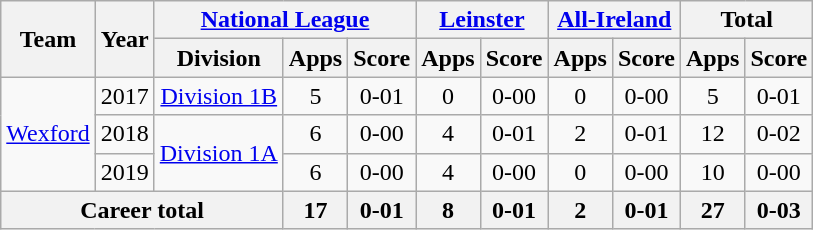<table class="wikitable" style="text-align:center">
<tr>
<th rowspan="2">Team</th>
<th rowspan="2">Year</th>
<th colspan="3"><a href='#'>National League</a></th>
<th colspan="2"><a href='#'>Leinster</a></th>
<th colspan="2"><a href='#'>All-Ireland</a></th>
<th colspan="2">Total</th>
</tr>
<tr>
<th>Division</th>
<th>Apps</th>
<th>Score</th>
<th>Apps</th>
<th>Score</th>
<th>Apps</th>
<th>Score</th>
<th>Apps</th>
<th>Score</th>
</tr>
<tr>
<td rowspan="3"><a href='#'>Wexford</a></td>
<td>2017</td>
<td rowspan="1"><a href='#'>Division 1B</a></td>
<td>5</td>
<td>0-01</td>
<td>0</td>
<td>0-00</td>
<td>0</td>
<td>0-00</td>
<td>5</td>
<td>0-01</td>
</tr>
<tr>
<td>2018</td>
<td rowspan="2"><a href='#'>Division 1A</a></td>
<td>6</td>
<td>0-00</td>
<td>4</td>
<td>0-01</td>
<td>2</td>
<td>0-01</td>
<td>12</td>
<td>0-02</td>
</tr>
<tr>
<td>2019</td>
<td>6</td>
<td>0-00</td>
<td>4</td>
<td>0-00</td>
<td>0</td>
<td>0-00</td>
<td>10</td>
<td>0-00</td>
</tr>
<tr>
<th colspan="3">Career total</th>
<th>17</th>
<th>0-01</th>
<th>8</th>
<th>0-01</th>
<th>2</th>
<th>0-01</th>
<th>27</th>
<th>0-03</th>
</tr>
</table>
